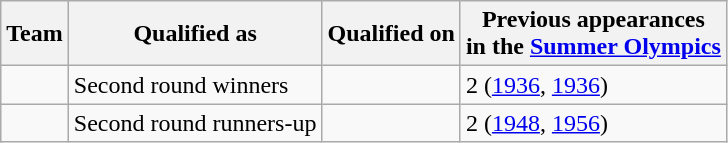<table class="wikitable sortable">
<tr>
<th>Team</th>
<th>Qualified as</th>
<th>Qualified on</th>
<th data-sort-type="number">Previous appearances<br>in the <a href='#'>Summer Olympics</a></th>
</tr>
<tr>
<td></td>
<td>Second round winners</td>
<td></td>
<td>2 (<a href='#'>1936</a>, <a href='#'>1936</a>)</td>
</tr>
<tr>
<td></td>
<td>Second round runners-up</td>
<td></td>
<td>2 (<a href='#'>1948</a>, <a href='#'>1956</a>)</td>
</tr>
</table>
